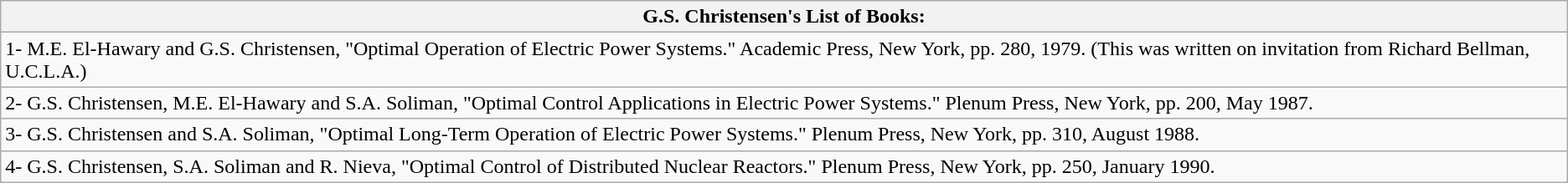<table class="wikitable collapsible autocollapse">
<tr>
<th>G.S. Christensen's List of Books:</th>
</tr>
<tr>
<td>1- M.E. El-Hawary and G.S. Christensen, "Optimal Operation of Electric Power Systems." Academic Press, New York, pp. 280, 1979. (This was written on invitation from Richard Bellman, U.C.L.A.)</td>
</tr>
<tr>
<td>2- G.S. Christensen,  M.E. El-Hawary and S.A. Soliman, "Optimal Control Applications in Electric Power Systems." Plenum Press, New York, pp. 200, May 1987.</td>
</tr>
<tr>
<td>3- G.S. Christensen and S.A. Soliman, "Optimal Long-Term Operation of Electric Power Systems." Plenum Press, New York, pp. 310, August 1988.</td>
</tr>
<tr>
<td>4- G.S. Christensen, S.A. Soliman and R. Nieva, "Optimal Control of Distributed Nuclear Reactors." Plenum Press, New York, pp. 250, January 1990.</td>
</tr>
</table>
